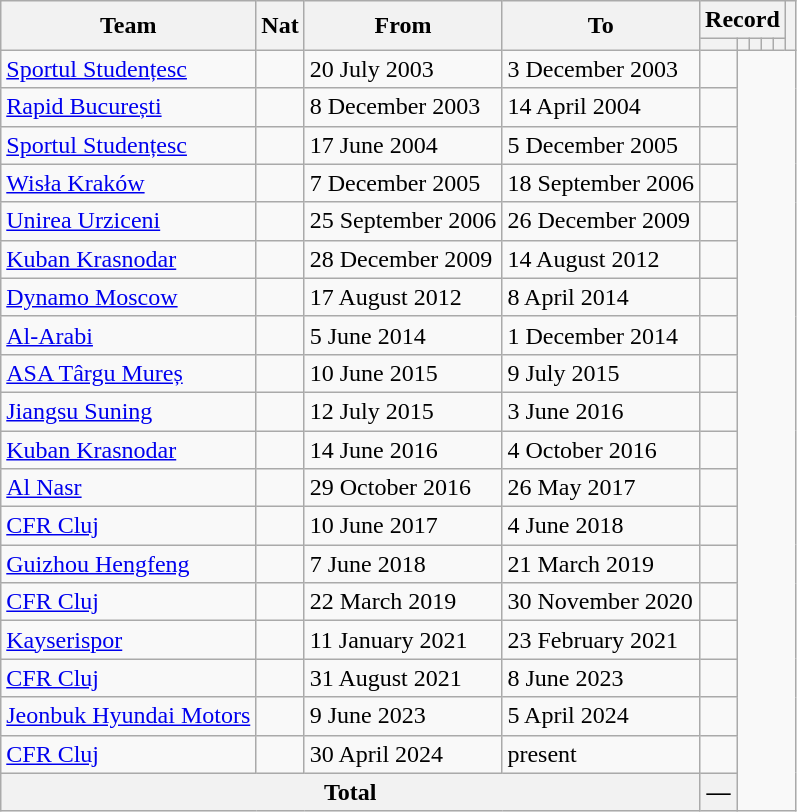<table class="wikitable" style="text-align: center">
<tr>
<th rowspan=2>Team</th>
<th rowspan=2>Nat</th>
<th rowspan=2>From</th>
<th rowspan=2>To</th>
<th colspan=5>Record</th>
<th rowspan="2"></th>
</tr>
<tr>
<th></th>
<th></th>
<th></th>
<th></th>
<th></th>
</tr>
<tr>
<td align=left><a href='#'>Sportul Studențesc</a></td>
<td></td>
<td align=left>20 July 2003</td>
<td align=left>3 December 2003<br></td>
<td></td>
</tr>
<tr>
<td align=left><a href='#'>Rapid București</a></td>
<td></td>
<td align=left>8 December 2003</td>
<td align=left>14 April 2004<br></td>
<td></td>
</tr>
<tr>
<td align=left><a href='#'>Sportul Studențesc</a></td>
<td></td>
<td align=left>17 June 2004</td>
<td align=left>5 December 2005<br></td>
<td></td>
</tr>
<tr>
<td align=left><a href='#'>Wisła Kraków</a></td>
<td></td>
<td align=left>7 December 2005</td>
<td align=left>18 September 2006<br></td>
<td></td>
</tr>
<tr>
<td align=left><a href='#'>Unirea Urziceni</a></td>
<td></td>
<td align=left>25 September 2006</td>
<td align=left>26 December 2009<br></td>
<td></td>
</tr>
<tr>
<td align=left><a href='#'>Kuban Krasnodar</a></td>
<td></td>
<td align=left>28 December 2009</td>
<td align=left>14 August 2012<br></td>
<td></td>
</tr>
<tr>
<td align=left><a href='#'>Dynamo Moscow</a></td>
<td></td>
<td align=left>17 August 2012</td>
<td align=left>8 April 2014<br></td>
<td></td>
</tr>
<tr>
<td align=left><a href='#'>Al-Arabi</a></td>
<td></td>
<td align=left>5 June 2014</td>
<td align=left>1 December 2014<br></td>
<td></td>
</tr>
<tr>
<td align=left><a href='#'>ASA Târgu Mureș</a></td>
<td></td>
<td align=left>10 June 2015</td>
<td align=left>9 July 2015<br></td>
<td></td>
</tr>
<tr>
<td align=left><a href='#'>Jiangsu Suning</a></td>
<td></td>
<td align=left>12 July 2015</td>
<td align=left>3 June 2016<br></td>
<td></td>
</tr>
<tr>
<td align=left><a href='#'>Kuban Krasnodar</a></td>
<td></td>
<td align=left>14 June 2016</td>
<td align=left>4 October 2016<br></td>
<td></td>
</tr>
<tr>
<td align=left><a href='#'>Al Nasr</a></td>
<td></td>
<td align=left>29 October 2016</td>
<td align=left>26 May 2017<br></td>
<td></td>
</tr>
<tr>
<td align=left><a href='#'>CFR Cluj</a></td>
<td></td>
<td align=left>10 June 2017</td>
<td align=left>4 June 2018<br></td>
<td></td>
</tr>
<tr>
<td align=left><a href='#'>Guizhou Hengfeng</a></td>
<td></td>
<td align=left>7 June 2018</td>
<td align=left>21 March 2019<br></td>
<td></td>
</tr>
<tr>
<td align=left><a href='#'>CFR Cluj</a></td>
<td></td>
<td align=left>22 March 2019</td>
<td align=left>30 November 2020<br></td>
<td></td>
</tr>
<tr>
<td align=left><a href='#'>Kayserispor</a></td>
<td></td>
<td align=left>11 January 2021</td>
<td align=left>23 February 2021<br></td>
<td></td>
</tr>
<tr>
<td align=left><a href='#'>CFR Cluj</a></td>
<td></td>
<td align=left>31 August 2021</td>
<td align=left>8 June 2023<br></td>
<td></td>
</tr>
<tr>
<td align=left><a href='#'>Jeonbuk Hyundai Motors</a></td>
<td></td>
<td align=left>9 June 2023</td>
<td align=left>5 April 2024<br></td>
<td></td>
</tr>
<tr>
<td align=left><a href='#'>CFR Cluj</a></td>
<td></td>
<td align=left>30 April 2024</td>
<td align=left>present<br></td>
<td></td>
</tr>
<tr>
<th colspan="4">Total<br></th>
<th>—</th>
</tr>
</table>
